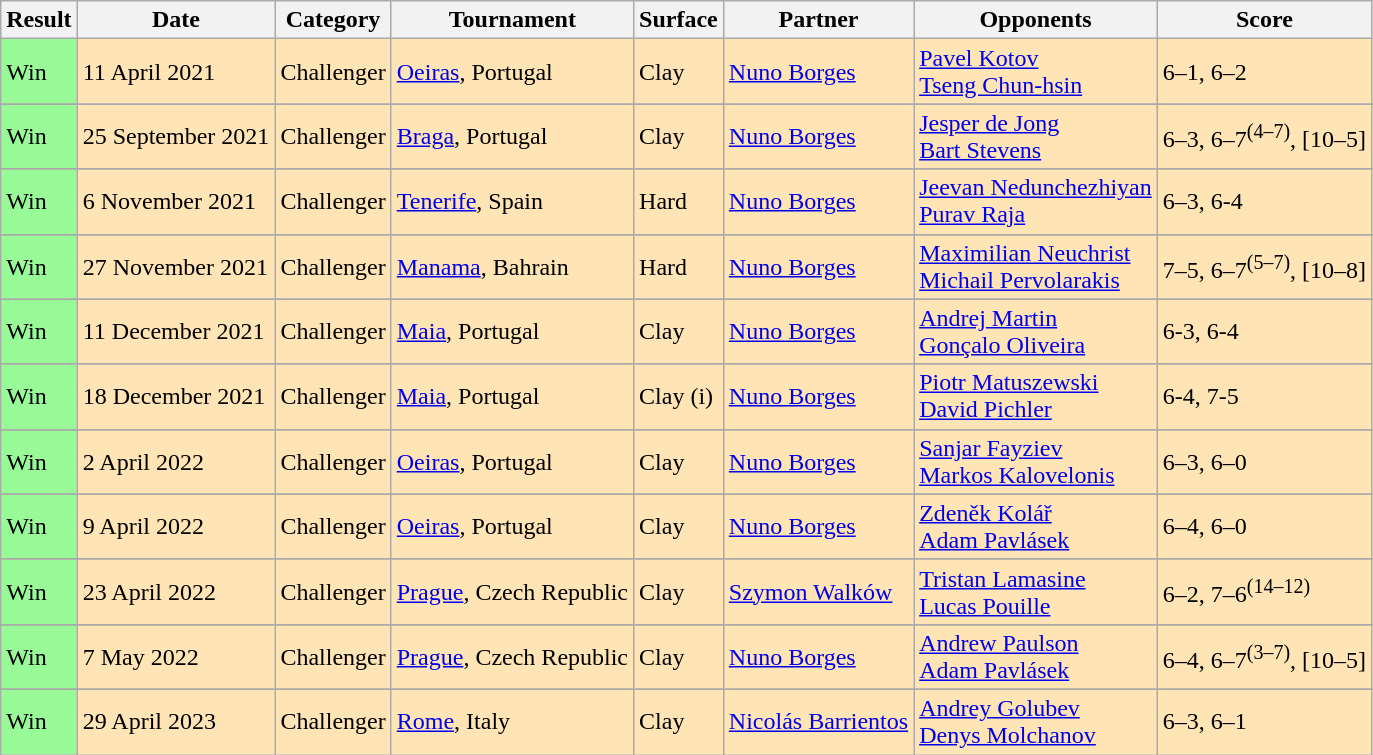<table class=wikitable>
<tr>
<th>Result</th>
<th>Date</th>
<th>Category</th>
<th>Tournament</th>
<th>Surface</th>
<th>Partner</th>
<th>Opponents</th>
<th>Score</th>
</tr>
<tr bgcolor=moccasin>
<td style="background:#98FB98">Win</td>
<td>11 April 2021</td>
<td>Challenger</td>
<td><a href='#'>Oeiras</a>, Portugal</td>
<td>Clay</td>
<td> <a href='#'>Nuno Borges</a></td>
<td> <a href='#'>Pavel Kotov</a><br> <a href='#'>Tseng Chun-hsin</a></td>
<td>6–1, 6–2</td>
</tr>
<tr>
</tr>
<tr bgcolor=moccasin>
<td style="background:#98FB98">Win</td>
<td>25 September 2021</td>
<td>Challenger</td>
<td><a href='#'>Braga</a>, Portugal</td>
<td>Clay</td>
<td> <a href='#'>Nuno Borges</a></td>
<td> <a href='#'>Jesper de Jong</a><br> <a href='#'>Bart Stevens</a></td>
<td>6–3, 6–7<sup>(4–7)</sup>, [10–5]</td>
</tr>
<tr>
</tr>
<tr bgcolor=moccasin>
<td style="background:#98FB98">Win</td>
<td>6 November 2021</td>
<td>Challenger</td>
<td><a href='#'>Tenerife</a>, Spain</td>
<td>Hard</td>
<td> <a href='#'>Nuno Borges</a></td>
<td> <a href='#'>Jeevan Nedunchezhiyan</a><br> <a href='#'>Purav Raja</a></td>
<td>6–3, 6-4</td>
</tr>
<tr>
</tr>
<tr bgcolor=moccasin>
<td style="background:#98FB98">Win</td>
<td>27 November 2021</td>
<td>Challenger</td>
<td><a href='#'>Manama</a>, Bahrain</td>
<td>Hard</td>
<td> <a href='#'>Nuno Borges</a></td>
<td> <a href='#'>Maximilian Neuchrist</a><br> <a href='#'>Michail Pervolarakis</a></td>
<td>7–5, 6–7<sup>(5–7)</sup>, [10–8]</td>
</tr>
<tr>
</tr>
<tr bgcolor=moccasin>
<td style="background:#98FB98">Win</td>
<td>11 December 2021</td>
<td>Challenger</td>
<td><a href='#'>Maia</a>, Portugal</td>
<td>Clay</td>
<td> <a href='#'>Nuno Borges</a></td>
<td> <a href='#'>Andrej Martin</a><br> <a href='#'>Gonçalo Oliveira</a></td>
<td>6-3, 6-4</td>
</tr>
<tr>
</tr>
<tr bgcolor=moccasin>
<td style="background:#98FB98">Win</td>
<td>18 December 2021</td>
<td>Challenger</td>
<td><a href='#'>Maia</a>, Portugal</td>
<td>Clay (i)</td>
<td> <a href='#'>Nuno Borges</a></td>
<td> <a href='#'>Piotr Matuszewski</a><br> <a href='#'>David Pichler</a></td>
<td>6-4, 7-5</td>
</tr>
<tr>
</tr>
<tr bgcolor=moccasin>
<td style="background:#98FB98">Win</td>
<td>2 April 2022</td>
<td>Challenger</td>
<td><a href='#'>Oeiras</a>, Portugal</td>
<td>Clay</td>
<td> <a href='#'>Nuno Borges</a></td>
<td> <a href='#'>Sanjar Fayziev</a><br> <a href='#'>Markos Kalovelonis</a></td>
<td>6–3, 6–0</td>
</tr>
<tr>
</tr>
<tr bgcolor=moccasin>
<td style="background:#98FB98">Win</td>
<td>9 April 2022</td>
<td>Challenger</td>
<td><a href='#'>Oeiras</a>, Portugal</td>
<td>Clay</td>
<td> <a href='#'>Nuno Borges</a></td>
<td> <a href='#'>Zdeněk Kolář</a><br> <a href='#'>Adam Pavlásek</a></td>
<td>6–4, 6–0</td>
</tr>
<tr>
</tr>
<tr bgcolor=moccasin>
<td style="background:#98FB98">Win</td>
<td>23 April 2022</td>
<td>Challenger</td>
<td><a href='#'>Prague</a>, Czech Republic</td>
<td>Clay</td>
<td> <a href='#'>Szymon Walków</a></td>
<td> <a href='#'>Tristan Lamasine</a><br> <a href='#'>Lucas Pouille</a></td>
<td>6–2, 7–6<sup>(14–12)</sup></td>
</tr>
<tr>
</tr>
<tr bgcolor=moccasin>
<td style="background:#98FB98">Win</td>
<td>7 May 2022</td>
<td>Challenger</td>
<td><a href='#'>Prague</a>, Czech Republic</td>
<td>Clay</td>
<td> <a href='#'>Nuno Borges</a></td>
<td> <a href='#'>Andrew Paulson</a><br> <a href='#'>Adam Pavlásek</a></td>
<td>6–4, 6–7<sup>(3–7)</sup>, [10–5]</td>
</tr>
<tr>
</tr>
<tr bgcolor=moccasin>
<td style="background:#98FB98">Win</td>
<td>29 April 2023</td>
<td>Challenger</td>
<td><a href='#'>Rome</a>, Italy</td>
<td>Clay</td>
<td> <a href='#'>Nicolás Barrientos</a></td>
<td> <a href='#'>Andrey Golubev</a><br> <a href='#'>Denys Molchanov</a></td>
<td>6–3, 6–1</td>
</tr>
</table>
